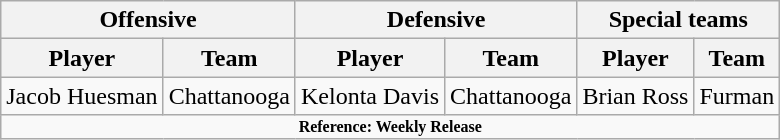<table class="wikitable" border="1">
<tr>
<th colspan="2">Offensive</th>
<th colspan="2">Defensive</th>
<th colspan="2">Special teams</th>
</tr>
<tr>
<th>Player</th>
<th>Team</th>
<th>Player</th>
<th>Team</th>
<th>Player</th>
<th>Team</th>
</tr>
<tr>
<td>Jacob Huesman</td>
<td>Chattanooga</td>
<td>Kelonta Davis</td>
<td>Chattanooga</td>
<td>Brian Ross</td>
<td>Furman</td>
</tr>
<tr>
<td colspan="8" style="font-size: 8pt" align="center"><strong>Reference: Weekly Release</strong></td>
</tr>
</table>
